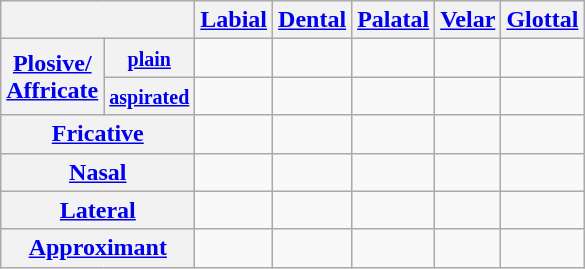<table class="wikitable">
<tr>
<th colspan="2"></th>
<th style="text-align: center;"><a href='#'>Labial</a></th>
<th style="text-align: center;"><a href='#'>Dental</a></th>
<th style="text-align: center;"><a href='#'>Palatal</a></th>
<th style="text-align: center;"><a href='#'>Velar</a></th>
<th style="text-align: center;"><a href='#'>Glottal</a></th>
</tr>
<tr>
<th rowspan="2"><a href='#'><strong>Plosive/<br>Affricate</strong></a></th>
<th><a href='#'><small><strong>plain</strong></small></a></th>
<td style="text-align: center;"></td>
<td style="text-align: center;"></td>
<td style="text-align: center;"></td>
<td style="text-align: center;"></td>
<td style="text-align: center;"></td>
</tr>
<tr>
<th><a href='#'><small><strong>aspirated</strong></small></a></th>
<td style="text-align: center;"></td>
<td style="text-align: center;"></td>
<td style="text-align: center;"></td>
<td style="text-align: center;"></td>
<td></td>
</tr>
<tr>
<th colspan="2"><a href='#'><strong>Fricative</strong></a></th>
<td style="text-align: center;"></td>
<td style="text-align: center;"></td>
<td style="text-align: center;"></td>
<td style="text-align: center;"></td>
<td style="text-align: center;"></td>
</tr>
<tr>
<th colspan="2"><a href='#'><strong>Nasal</strong></a></th>
<td style="text-align: center;"></td>
<td style="text-align: center;"></td>
<td style="text-align: center;"></td>
<td style="text-align: center;"></td>
<td style="text-align: center;"></td>
</tr>
<tr>
<th colspan="2"><a href='#'><strong>Lateral</strong></a></th>
<td style="text-align: center;"></td>
<td style="text-align: center;"></td>
<td style="text-align: center;"></td>
<td style="text-align: center;"></td>
<td style="text-align: center;"></td>
</tr>
<tr>
<th colspan="2"><a href='#'><strong>Approximant</strong></a></th>
<td style="text-align: center;"></td>
<td style="text-align: center;"></td>
<td style="text-align: center;"></td>
<td style="text-align: center;"></td>
<td style="text-align: center;"></td>
</tr>
</table>
